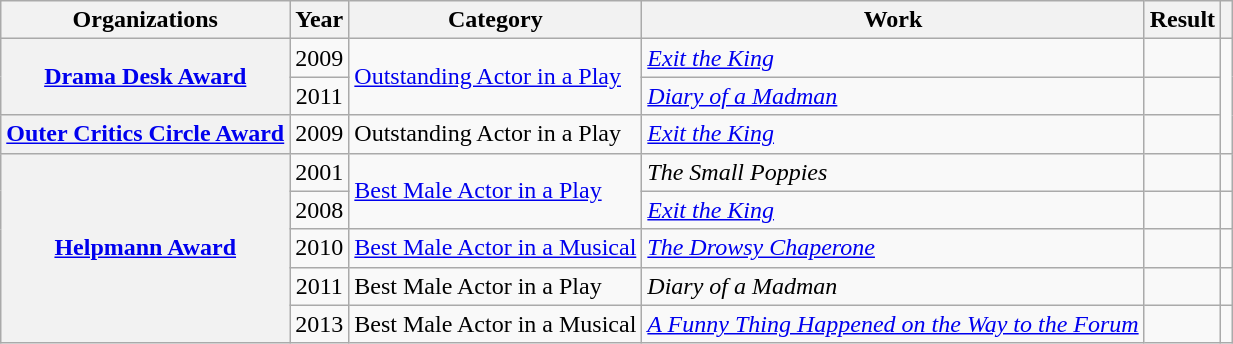<table class= "wikitable plainrowheaders sortable">
<tr>
<th>Organizations</th>
<th scope="col">Year</th>
<th scope="col">Category</th>
<th scope="col">Work</th>
<th scope="col">Result</th>
<th scope="col" class="unsortable"></th>
</tr>
<tr>
<th scope="row" rowspan="2"><a href='#'>Drama Desk Award</a></th>
<td style="text-align:center;">2009</td>
<td rowspan="2"><a href='#'>Outstanding Actor in a Play</a></td>
<td><em><a href='#'>Exit the King</a></em></td>
<td></td>
<td style="text-align:center;", rowspan=3></td>
</tr>
<tr>
<td style="text-align:center;">2011</td>
<td><em><a href='#'>Diary of a Madman</a></em></td>
<td></td>
</tr>
<tr>
<th scope="row" rowspan="1"><a href='#'>Outer Critics Circle Award</a></th>
<td style="text-align:center;">2009</td>
<td>Outstanding Actor in a Play</td>
<td><em><a href='#'>Exit the King</a></em></td>
<td></td>
</tr>
<tr>
<th scope="row" rowspan="5"><a href='#'>Helpmann Award</a></th>
<td style="text-align:center;">2001</td>
<td rowspan="2"><a href='#'>Best Male Actor in a Play</a></td>
<td><em>The Small Poppies</em></td>
<td></td>
<td style="text-align:center;"></td>
</tr>
<tr>
<td style="text-align:center;">2008</td>
<td><em><a href='#'>Exit the King</a></em></td>
<td></td>
<td style="text-align:center;"></td>
</tr>
<tr>
<td style="text-align:center;">2010</td>
<td><a href='#'>Best Male Actor in a Musical</a></td>
<td><em><a href='#'>The Drowsy Chaperone</a></em></td>
<td></td>
<td style="text-align:center;"></td>
</tr>
<tr>
<td style="text-align:center;">2011</td>
<td>Best Male Actor in a Play</td>
<td><em>Diary of a Madman</em></td>
<td></td>
<td style="text-align:center;"></td>
</tr>
<tr>
<td style="text-align:center;">2013</td>
<td>Best Male Actor in a Musical</td>
<td><em><a href='#'>A Funny Thing Happened on the Way to the Forum</a></em></td>
<td></td>
<td style="text-align:center;"></td>
</tr>
</table>
